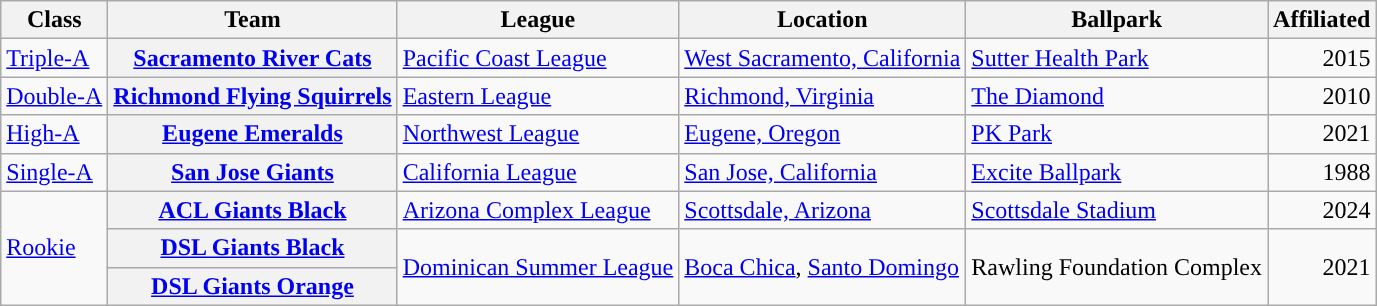<table class="wikitable plainrowheaders sortable">
<tr>
<th scope="col">Class</th>
<th scope="col">Team</th>
<th scope="col">League</th>
<th scope="col">Location</th>
<th scope="col">Ballpark</th>
<th scope="col">Affiliated</th>
</tr>
<tr>
<td><a href='#'>Triple-A</a></td>
<th scope="row"><a href='#'>Sacramento River Cats</a></th>
<td><a href='#'>Pacific Coast League</a></td>
<td><a href='#'>West Sacramento, California</a></td>
<td><a href='#'>Sutter Health Park</a></td>
<td align="right">2015</td>
</tr>
<tr>
<td><a href='#'>Double-A</a></td>
<th scope="row"><a href='#'>Richmond Flying Squirrels</a></th>
<td><a href='#'>Eastern League</a></td>
<td><a href='#'>Richmond, Virginia</a></td>
<td><a href='#'>The Diamond</a></td>
<td align="right">2010</td>
</tr>
<tr>
<td><a href='#'>High-A</a></td>
<th scope="row"><a href='#'>Eugene Emeralds</a></th>
<td><a href='#'>Northwest League</a></td>
<td><a href='#'>Eugene, Oregon</a></td>
<td><a href='#'>PK Park</a></td>
<td align="right">2021</td>
</tr>
<tr>
<td><a href='#'>Single-A</a></td>
<th scope="row"><a href='#'>San Jose Giants</a></th>
<td><a href='#'>California League</a></td>
<td><a href='#'>San Jose, California</a></td>
<td><a href='#'>Excite Ballpark</a></td>
<td align="right">1988</td>
</tr>
<tr>
<td rowspan=3><a href='#'>Rookie</a></td>
<th scope="row"><a href='#'>ACL Giants Black</a></th>
<td><a href='#'>Arizona Complex League</a></td>
<td><a href='#'>Scottsdale, Arizona</a></td>
<td><a href='#'>Scottsdale Stadium</a></td>
<td align="right">2024</td>
</tr>
<tr>
<th scope="row"><a href='#'>DSL Giants Black</a></th>
<td rowspan=2><a href='#'>Dominican Summer League</a></td>
<td rowspan=2><a href='#'>Boca Chica</a>, <a href='#'>Santo Domingo</a></td>
<td rowspan=2>Rawling Foundation Complex</td>
<td rowspan=2 align="right">2021</td>
</tr>
<tr>
<th scope="row"><a href='#'>DSL Giants Orange</a></th>
</tr>
</table>
